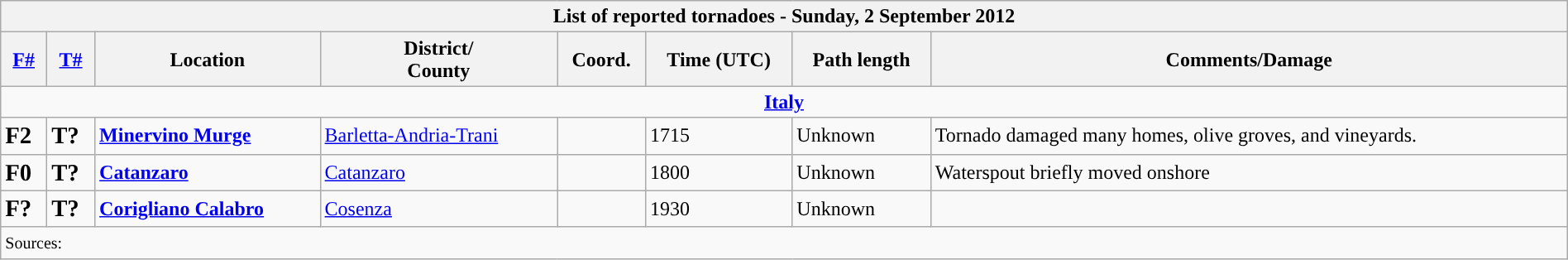<table class="wikitable collapsible" width="100%">
<tr>
<th colspan="8">List of reported tornadoes - Sunday, 2 September 2012</th>
</tr>
<tr>
<th><a href='#'>F#</a></th>
<th><a href='#'>T#</a></th>
<th>Location</th>
<th>District/<br>County</th>
<th>Coord.</th>
<th>Time (UTC)</th>
<th>Path length</th>
<th>Comments/Damage</th>
</tr>
<tr>
<td colspan="8" align=center><strong><a href='#'>Italy</a></strong></td>
</tr>
<tr>
<td><big><strong>F2</strong></big></td>
<td><big><strong>T?</strong></big></td>
<td><strong><a href='#'>Minervino Murge</a></strong></td>
<td><a href='#'>Barletta-Andria-Trani</a></td>
<td></td>
<td>1715</td>
<td>Unknown</td>
<td>Tornado damaged many homes, olive groves, and vineyards.</td>
</tr>
<tr>
<td><big><strong>F0</strong></big></td>
<td><big><strong>T?</strong></big></td>
<td><strong><a href='#'>Catanzaro</a></strong></td>
<td><a href='#'>Catanzaro</a></td>
<td></td>
<td>1800</td>
<td>Unknown</td>
<td>Waterspout briefly moved onshore</td>
</tr>
<tr>
<td><big><strong>F?</strong></big></td>
<td><big><strong>T?</strong></big></td>
<td><strong><a href='#'>Corigliano Calabro</a></strong></td>
<td><a href='#'>Cosenza</a></td>
<td></td>
<td>1930</td>
<td>Unknown</td>
<td></td>
</tr>
<tr>
<td colspan="8"><small>Sources:  </small></td>
</tr>
</table>
